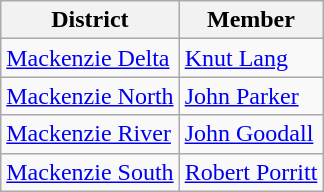<table class="wikitable">
<tr>
<th>District</th>
<th>Member</th>
</tr>
<tr>
<td><a href='#'>Mackenzie Delta</a></td>
<td><a href='#'>Knut Lang</a></td>
</tr>
<tr>
<td><a href='#'>Mackenzie North</a></td>
<td><a href='#'>John Parker</a></td>
</tr>
<tr>
<td><a href='#'>Mackenzie River</a></td>
<td><a href='#'>John Goodall</a></td>
</tr>
<tr>
<td><a href='#'>Mackenzie South</a></td>
<td><a href='#'>Robert Porritt</a></td>
</tr>
</table>
